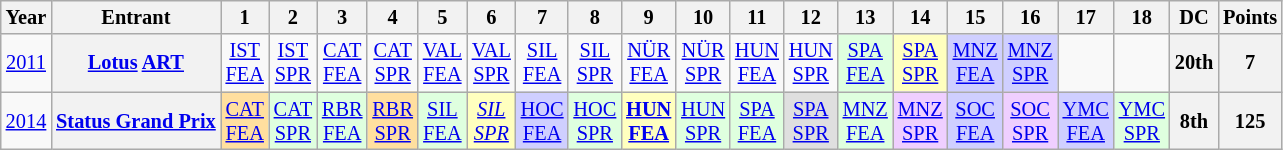<table class="wikitable" style="text-align:center; font-size:85%">
<tr>
<th>Year</th>
<th>Entrant</th>
<th>1</th>
<th>2</th>
<th>3</th>
<th>4</th>
<th>5</th>
<th>6</th>
<th>7</th>
<th>8</th>
<th>9</th>
<th>10</th>
<th>11</th>
<th>12</th>
<th>13</th>
<th>14</th>
<th>15</th>
<th>16</th>
<th>17</th>
<th>18</th>
<th>DC</th>
<th>Points</th>
</tr>
<tr>
<td><a href='#'>2011</a></td>
<th nowrap><a href='#'>Lotus</a> <a href='#'>ART</a></th>
<td><a href='#'>IST<br>FEA</a></td>
<td><a href='#'>IST<br>SPR</a></td>
<td><a href='#'>CAT<br>FEA</a></td>
<td><a href='#'>CAT<br>SPR</a></td>
<td><a href='#'>VAL<br>FEA</a></td>
<td><a href='#'>VAL<br>SPR</a></td>
<td><a href='#'>SIL<br>FEA</a></td>
<td><a href='#'>SIL<br>SPR</a></td>
<td><a href='#'>NÜR<br>FEA</a></td>
<td><a href='#'>NÜR<br>SPR</a></td>
<td><a href='#'>HUN<br>FEA</a></td>
<td><a href='#'>HUN<br>SPR</a></td>
<td style=background:#dfFfdf><a href='#'>SPA<br>FEA</a><br></td>
<td style=background:#FFFFBF><a href='#'>SPA<br>SPR</a><br></td>
<td style=background:#cfcfff><a href='#'>MNZ<br>FEA</a><br></td>
<td style=background:#cfcfff><a href='#'>MNZ<br>SPR</a><br></td>
<td></td>
<td></td>
<th>20th</th>
<th>7</th>
</tr>
<tr>
<td><a href='#'>2014</a></td>
<th nowrap><a href='#'>Status Grand Prix</a></th>
<td style=background:#FFDF9F><a href='#'>CAT<br>FEA</a><br></td>
<td style=background:#DFFFDF><a href='#'>CAT<br>SPR</a><br></td>
<td style=background:#DFFFDF><a href='#'>RBR<br>FEA</a><br></td>
<td style=background:#FFDF9F><a href='#'>RBR<br>SPR</a><br></td>
<td style=background:#DFFFDF><a href='#'>SIL<br>FEA</a><br></td>
<td style=background:#FFFFBF><em><a href='#'>SIL<br>SPR</a></em><br></td>
<td style=background:#CFCFFF><a href='#'>HOC<br>FEA</a><br></td>
<td style=background:#DFFFDF><a href='#'>HOC<br>SPR</a><br></td>
<td style=background:#FFFFBF><strong><a href='#'>HUN<br>FEA</a></strong><br></td>
<td style=background:#DFFFDF><a href='#'>HUN<br>SPR</a><br></td>
<td style=background:#DFFFDF><a href='#'>SPA<br>FEA</a><br></td>
<td style=background:#DFDFDF><a href='#'>SPA<br>SPR</a><br></td>
<td style=background:#DFFFDF><a href='#'>MNZ<br>FEA</a><br></td>
<td style=background:#EFCFFF><a href='#'>MNZ<br>SPR</a><br></td>
<td style=background:#CFCFFF><a href='#'>SOC<br>FEA</a><br></td>
<td style=background:#EFCFFF><a href='#'>SOC<br>SPR</a><br></td>
<td style=background:#CFCFFF><a href='#'>YMC<br>FEA</a><br></td>
<td style=background:#DFFFDF><a href='#'>YMC<br>SPR</a><br></td>
<th>8th</th>
<th>125</th>
</tr>
</table>
